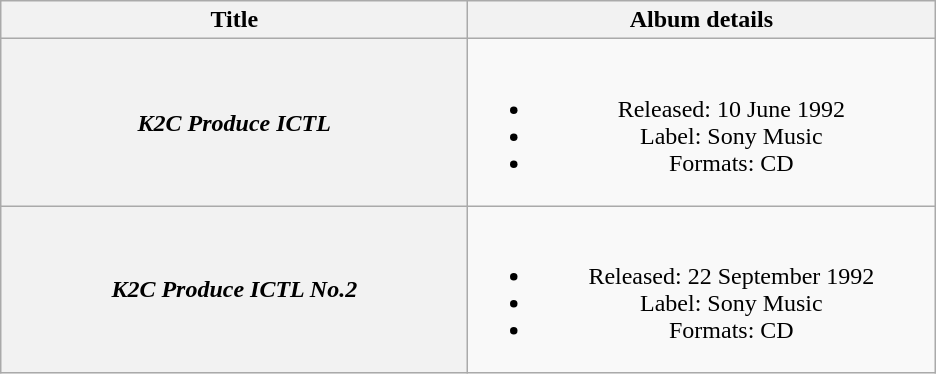<table class="wikitable plainrowheaders" style="text-align:center;">
<tr>
<th scope="col" style="width:19em;">Title</th>
<th scope="col" style="width:19em;">Album details</th>
</tr>
<tr>
<th scope="row"><em>K2C Produce ICTL</em></th>
<td><br><ul><li>Released: 10 June 1992</li><li>Label: Sony Music</li><li>Formats: CD</li></ul></td>
</tr>
<tr>
<th scope="row"><em>K2C Produce ICTL No.2</em></th>
<td><br><ul><li>Released: 22 September 1992</li><li>Label: Sony Music</li><li>Formats: CD</li></ul></td>
</tr>
</table>
